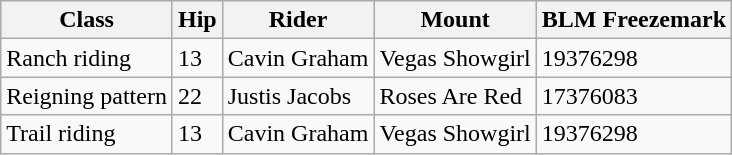<table class="wikitable sortable" style="text-align: left;">
<tr>
<th>Class</th>
<th>Hip</th>
<th>Rider</th>
<th>Mount</th>
<th>BLM Freezemark</th>
</tr>
<tr>
<td>Ranch riding</td>
<td>13</td>
<td>Cavin Graham</td>
<td>Vegas Showgirl</td>
<td>19376298</td>
</tr>
<tr>
<td>Reigning pattern</td>
<td>22</td>
<td>Justis Jacobs</td>
<td>Roses Are Red</td>
<td>17376083</td>
</tr>
<tr>
<td>Trail riding</td>
<td>13</td>
<td>Cavin Graham</td>
<td>Vegas Showgirl</td>
<td>19376298</td>
</tr>
</table>
